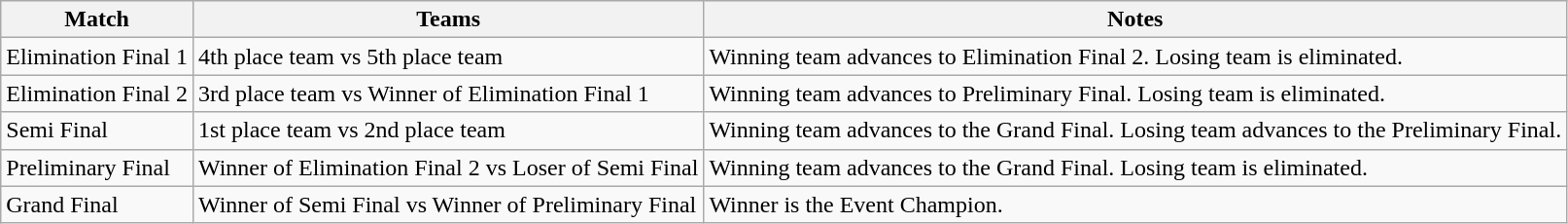<table class="wikitable">
<tr>
<th>Match</th>
<th>Teams</th>
<th>Notes</th>
</tr>
<tr>
<td>Elimination Final 1</td>
<td>4th place team vs 5th place team</td>
<td>Winning team advances to Elimination Final 2. Losing team is eliminated.</td>
</tr>
<tr>
<td>Elimination Final 2</td>
<td>3rd place team vs Winner of Elimination Final 1</td>
<td>Winning team advances to Preliminary Final. Losing team is eliminated.</td>
</tr>
<tr>
<td>Semi Final</td>
<td>1st place team vs 2nd place team</td>
<td>Winning team advances to the Grand Final. Losing team advances to the Preliminary Final.</td>
</tr>
<tr>
<td>Preliminary Final</td>
<td>Winner of Elimination Final 2 vs Loser of Semi Final</td>
<td>Winning team advances to the Grand Final. Losing team is eliminated.</td>
</tr>
<tr>
<td>Grand Final</td>
<td>Winner of Semi Final vs Winner of Preliminary Final</td>
<td>Winner is the Event Champion.</td>
</tr>
</table>
